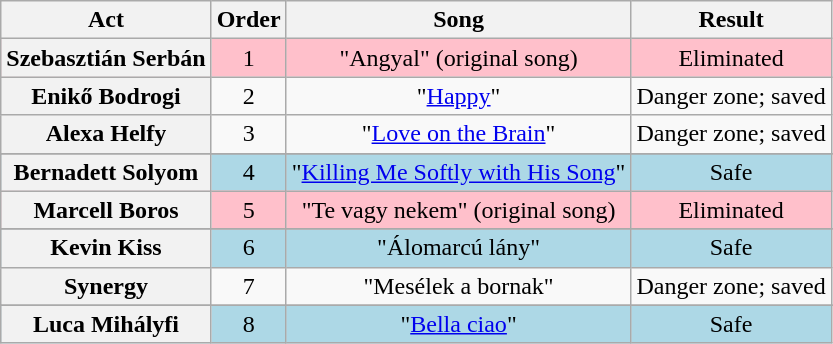<table class="wikitable" style="text-align:center;">
<tr>
<th scope="col">Act</th>
<th scope="col">Order</th>
<th scope="col">Song</th>
<th scope="col">Result</th>
</tr>
<tr bgcolor="pink">
<th scope="row">Szebasztián Serbán</th>
<td>1</td>
<td>"Angyal" (original song)</td>
<td>Eliminated</td>
</tr>
<tr>
<th scope="row">Enikő Bodrogi</th>
<td>2</td>
<td>"<a href='#'>Happy</a>"</td>
<td>Danger zone; saved</td>
</tr>
<tr>
<th scope="row">Alexa Helfy</th>
<td>3</td>
<td>"<a href='#'>Love on the Brain</a>"</td>
<td>Danger zone; saved</td>
</tr>
<tr>
</tr>
<tr bgcolor="lightblue">
<th scope="row">Bernadett Solyom</th>
<td>4</td>
<td>"<a href='#'>Killing Me Softly with His Song</a>"</td>
<td>Safe</td>
</tr>
<tr bgcolor="pink">
<th scope="row">Marcell Boros</th>
<td>5</td>
<td>"Te vagy nekem" (original song)</td>
<td>Eliminated</td>
</tr>
<tr>
</tr>
<tr bgcolor="lightblue">
<th scope="row">Kevin Kiss</th>
<td>6</td>
<td>"Álomarcú lány"</td>
<td>Safe</td>
</tr>
<tr>
<th scope="row">Synergy</th>
<td>7</td>
<td>"Mesélek a bornak"</td>
<td>Danger zone; saved</td>
</tr>
<tr>
</tr>
<tr bgcolor="lightblue">
<th scope="row">Luca Mihályfi</th>
<td>8</td>
<td>"<a href='#'>Bella ciao</a>"</td>
<td>Safe</td>
</tr>
</table>
